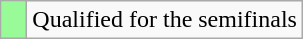<table class="wikitable">
<tr>
<td width=10px bgcolor="#98fb98"></td>
<td>Qualified for the semifinals</td>
</tr>
</table>
